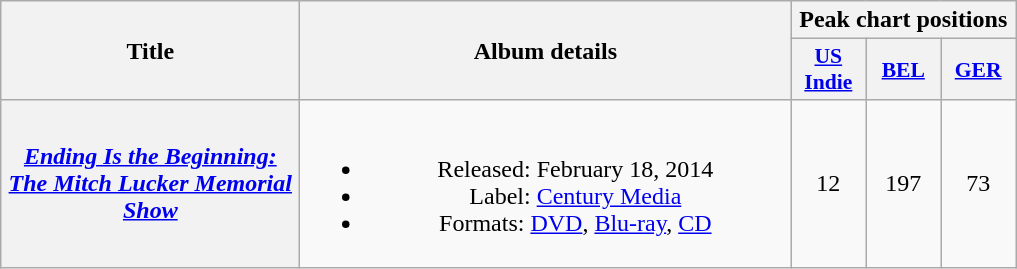<table class="wikitable plainrowheaders" style="text-align:center;">
<tr>
<th scope="col" rowspan="2" style="width:12em;">Title</th>
<th scope="col" rowspan="2" style="width:20em;">Album details</th>
<th scope="col" colspan="3">Peak chart positions</th>
</tr>
<tr>
<th scope="col" style="width:3em;font-size:90%;"><a href='#'>US Indie</a><br></th>
<th scope="col" style="width:3em;font-size:90%;"><a href='#'>BEL</a><br></th>
<th scope="col" style="width:3em;font-size:90%;"><a href='#'>GER</a><br></th>
</tr>
<tr>
<th scope="row"><em><a href='#'>Ending Is the Beginning: The Mitch Lucker Memorial Show</a></em></th>
<td><br><ul><li>Released: February 18, 2014</li><li>Label: <a href='#'>Century Media</a></li><li>Formats: <a href='#'>DVD</a>, <a href='#'>Blu-ray</a>, <a href='#'>CD</a></li></ul></td>
<td>12</td>
<td>197</td>
<td>73</td>
</tr>
</table>
